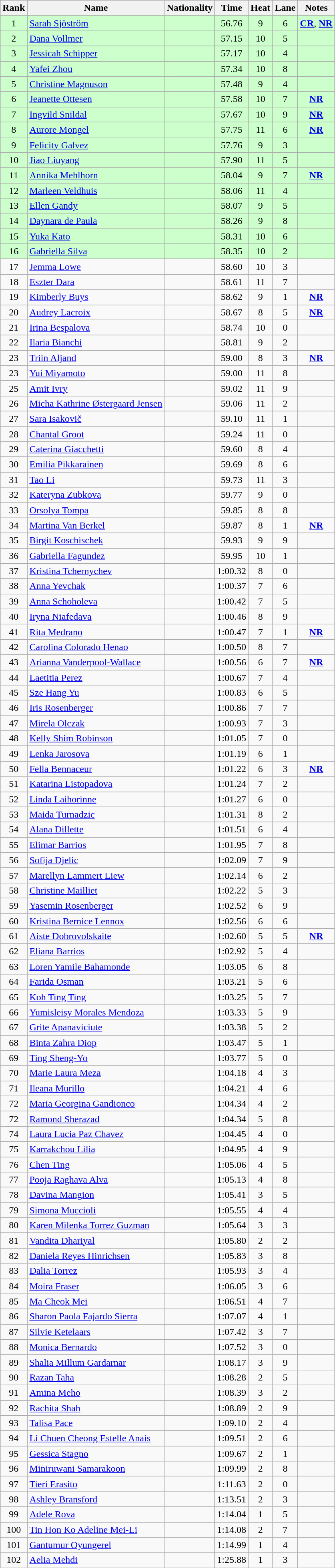<table class="wikitable sortable" style="text-align:center">
<tr>
<th>Rank</th>
<th>Name</th>
<th>Nationality</th>
<th>Time</th>
<th>Heat</th>
<th>Lane</th>
<th>Notes</th>
</tr>
<tr bgcolor=ccffcc>
<td>1</td>
<td align=left><a href='#'>Sarah Sjöström</a></td>
<td align=left></td>
<td>56.76</td>
<td>9</td>
<td>6</td>
<td><strong><a href='#'>CR</a></strong>, <strong><a href='#'>NR</a></strong></td>
</tr>
<tr bgcolor=ccffcc>
<td>2</td>
<td align=left><a href='#'>Dana Vollmer</a></td>
<td align=left></td>
<td>57.15</td>
<td>10</td>
<td>5</td>
<td></td>
</tr>
<tr bgcolor=ccffcc>
<td>3</td>
<td align=left><a href='#'>Jessicah Schipper</a></td>
<td align=left></td>
<td>57.17</td>
<td>10</td>
<td>4</td>
<td></td>
</tr>
<tr bgcolor=ccffcc>
<td>4</td>
<td align=left><a href='#'>Yafei Zhou</a></td>
<td align=left></td>
<td>57.34</td>
<td>10</td>
<td>8</td>
<td></td>
</tr>
<tr bgcolor=ccffcc>
<td>5</td>
<td align=left><a href='#'>Christine Magnuson</a></td>
<td align=left></td>
<td>57.48</td>
<td>9</td>
<td>4</td>
<td></td>
</tr>
<tr bgcolor=ccffcc>
<td>6</td>
<td align=left><a href='#'>Jeanette Ottesen</a></td>
<td align=left></td>
<td>57.58</td>
<td>10</td>
<td>7</td>
<td><strong><a href='#'>NR</a></strong></td>
</tr>
<tr bgcolor=ccffcc>
<td>7</td>
<td align=left><a href='#'>Ingvild Snildal</a></td>
<td align=left></td>
<td>57.67</td>
<td>10</td>
<td>9</td>
<td><strong><a href='#'>NR</a></strong></td>
</tr>
<tr bgcolor=ccffcc>
<td>8</td>
<td align=left><a href='#'>Aurore Mongel</a></td>
<td align=left></td>
<td>57.75</td>
<td>11</td>
<td>6</td>
<td><strong><a href='#'>NR</a></strong></td>
</tr>
<tr bgcolor=ccffcc>
<td>9</td>
<td align=left><a href='#'>Felicity Galvez</a></td>
<td align=left></td>
<td>57.76</td>
<td>9</td>
<td>3</td>
<td></td>
</tr>
<tr bgcolor=ccffcc>
<td>10</td>
<td align=left><a href='#'>Jiao Liuyang</a></td>
<td align=left></td>
<td>57.90</td>
<td>11</td>
<td>5</td>
<td></td>
</tr>
<tr bgcolor=ccffcc>
<td>11</td>
<td align=left><a href='#'>Annika Mehlhorn</a></td>
<td align=left></td>
<td>58.04</td>
<td>9</td>
<td>7</td>
<td><strong><a href='#'>NR</a></strong></td>
</tr>
<tr bgcolor=ccffcc>
<td>12</td>
<td align=left><a href='#'>Marleen Veldhuis</a></td>
<td align=left></td>
<td>58.06</td>
<td>11</td>
<td>4</td>
<td></td>
</tr>
<tr bgcolor=ccffcc>
<td>13</td>
<td align=left><a href='#'>Ellen Gandy</a></td>
<td align=left></td>
<td>58.07</td>
<td>9</td>
<td>5</td>
<td></td>
</tr>
<tr bgcolor=ccffcc>
<td>14</td>
<td align=left><a href='#'>Daynara de Paula</a></td>
<td align=left></td>
<td>58.26</td>
<td>9</td>
<td>8</td>
<td></td>
</tr>
<tr bgcolor=ccffcc>
<td>15</td>
<td align=left><a href='#'>Yuka Kato</a></td>
<td align=left></td>
<td>58.31</td>
<td>10</td>
<td>6</td>
<td></td>
</tr>
<tr bgcolor=ccffcc>
<td>16</td>
<td align=left><a href='#'>Gabriella Silva</a></td>
<td align=left></td>
<td>58.35</td>
<td>10</td>
<td>2</td>
<td></td>
</tr>
<tr>
<td>17</td>
<td align=left><a href='#'>Jemma Lowe</a></td>
<td align=left></td>
<td>58.60</td>
<td>10</td>
<td>3</td>
<td></td>
</tr>
<tr>
<td>18</td>
<td align=left><a href='#'>Eszter Dara</a></td>
<td align=left></td>
<td>58.61</td>
<td>11</td>
<td>7</td>
<td></td>
</tr>
<tr>
<td>19</td>
<td align=left><a href='#'>Kimberly Buys</a></td>
<td align=left></td>
<td>58.62</td>
<td>9</td>
<td>1</td>
<td><strong><a href='#'>NR</a></strong></td>
</tr>
<tr>
<td>20</td>
<td align=left><a href='#'>Audrey Lacroix</a></td>
<td align=left></td>
<td>58.67</td>
<td>8</td>
<td>5</td>
<td><strong><a href='#'>NR</a></strong></td>
</tr>
<tr>
<td>21</td>
<td align=left><a href='#'>Irina Bespalova</a></td>
<td align=left></td>
<td>58.74</td>
<td>10</td>
<td>0</td>
<td></td>
</tr>
<tr>
<td>22</td>
<td align=left><a href='#'>Ilaria Bianchi</a></td>
<td align=left></td>
<td>58.81</td>
<td>9</td>
<td>2</td>
<td></td>
</tr>
<tr>
<td>23</td>
<td align=left><a href='#'>Triin Aljand</a></td>
<td align=left></td>
<td>59.00</td>
<td>8</td>
<td>3</td>
<td><strong><a href='#'>NR</a></strong></td>
</tr>
<tr>
<td>23</td>
<td align=left><a href='#'>Yui Miyamoto</a></td>
<td align=left></td>
<td>59.00</td>
<td>11</td>
<td>8</td>
<td></td>
</tr>
<tr>
<td>25</td>
<td align=left><a href='#'>Amit Ivry</a></td>
<td align=left></td>
<td>59.02</td>
<td>11</td>
<td>9</td>
<td></td>
</tr>
<tr>
<td>26</td>
<td align=left><a href='#'>Micha Kathrine Østergaard Jensen</a></td>
<td align=left></td>
<td>59.06</td>
<td>11</td>
<td>2</td>
<td></td>
</tr>
<tr>
<td>27</td>
<td align=left><a href='#'>Sara Isakovič</a></td>
<td align=left></td>
<td>59.10</td>
<td>11</td>
<td>1</td>
<td></td>
</tr>
<tr>
<td>28</td>
<td align=left><a href='#'>Chantal Groot</a></td>
<td align=left></td>
<td>59.24</td>
<td>11</td>
<td>0</td>
<td></td>
</tr>
<tr>
<td>29</td>
<td align=left><a href='#'>Caterina Giacchetti</a></td>
<td align=left></td>
<td>59.60</td>
<td>8</td>
<td>4</td>
<td></td>
</tr>
<tr>
<td>30</td>
<td align=left><a href='#'>Emilia Pikkarainen</a></td>
<td align=left></td>
<td>59.69</td>
<td>8</td>
<td>6</td>
<td></td>
</tr>
<tr>
<td>31</td>
<td align=left><a href='#'>Tao Li</a></td>
<td align=left></td>
<td>59.73</td>
<td>11</td>
<td>3</td>
<td></td>
</tr>
<tr>
<td>32</td>
<td align=left><a href='#'>Kateryna Zubkova</a></td>
<td align=left></td>
<td>59.77</td>
<td>9</td>
<td>0</td>
<td></td>
</tr>
<tr>
<td>33</td>
<td align=left><a href='#'>Orsolya Tompa</a></td>
<td align=left></td>
<td>59.85</td>
<td>8</td>
<td>8</td>
<td></td>
</tr>
<tr>
<td>34</td>
<td align=left><a href='#'>Martina Van Berkel</a></td>
<td align=left></td>
<td>59.87</td>
<td>8</td>
<td>1</td>
<td><strong><a href='#'>NR</a></strong></td>
</tr>
<tr>
<td>35</td>
<td align=left><a href='#'>Birgit Koschischek</a></td>
<td align=left></td>
<td>59.93</td>
<td>9</td>
<td>9</td>
<td></td>
</tr>
<tr>
<td>36</td>
<td align=left><a href='#'>Gabriella Fagundez</a></td>
<td align=left></td>
<td>59.95</td>
<td>10</td>
<td>1</td>
<td></td>
</tr>
<tr>
<td>37</td>
<td align=left><a href='#'>Kristina Tchernychev</a></td>
<td align=left></td>
<td>1:00.32</td>
<td>8</td>
<td>0</td>
<td></td>
</tr>
<tr>
<td>38</td>
<td align=left><a href='#'>Anna Yevchak</a></td>
<td align=left></td>
<td>1:00.37</td>
<td>7</td>
<td>6</td>
<td></td>
</tr>
<tr>
<td>39</td>
<td align=left><a href='#'>Anna Schoholeva</a></td>
<td align=left></td>
<td>1:00.42</td>
<td>7</td>
<td>5</td>
<td></td>
</tr>
<tr>
<td>40</td>
<td align=left><a href='#'>Iryna Niafedava</a></td>
<td align=left></td>
<td>1:00.46</td>
<td>8</td>
<td>9</td>
<td></td>
</tr>
<tr>
<td>41</td>
<td align=left><a href='#'>Rita Medrano</a></td>
<td align=left></td>
<td>1:00.47</td>
<td>7</td>
<td>1</td>
<td><strong><a href='#'>NR</a></strong></td>
</tr>
<tr>
<td>42</td>
<td align=left><a href='#'>Carolina Colorado Henao</a></td>
<td align=left></td>
<td>1:00.50</td>
<td>8</td>
<td>7</td>
<td></td>
</tr>
<tr>
<td>43</td>
<td align=left><a href='#'>Arianna Vanderpool-Wallace</a></td>
<td align=left></td>
<td>1:00.56</td>
<td>6</td>
<td>7</td>
<td><strong><a href='#'>NR</a></strong></td>
</tr>
<tr>
<td>44</td>
<td align=left><a href='#'>Laetitia Perez</a></td>
<td align=left></td>
<td>1:00.67</td>
<td>7</td>
<td>4</td>
<td></td>
</tr>
<tr>
<td>45</td>
<td align=left><a href='#'>Sze Hang Yu</a></td>
<td align=left></td>
<td>1:00.83</td>
<td>6</td>
<td>5</td>
<td></td>
</tr>
<tr>
<td>46</td>
<td align=left><a href='#'>Iris Rosenberger</a></td>
<td align=left></td>
<td>1:00.86</td>
<td>7</td>
<td>7</td>
<td></td>
</tr>
<tr>
<td>47</td>
<td align=left><a href='#'>Mirela Olczak</a></td>
<td align=left></td>
<td>1:00.93</td>
<td>7</td>
<td>3</td>
<td></td>
</tr>
<tr>
<td>48</td>
<td align=left><a href='#'>Kelly Shim Robinson</a></td>
<td align=left></td>
<td>1:01.05</td>
<td>7</td>
<td>0</td>
<td></td>
</tr>
<tr>
<td>49</td>
<td align=left><a href='#'>Lenka Jarosova</a></td>
<td align=left></td>
<td>1:01.19</td>
<td>6</td>
<td>1</td>
<td></td>
</tr>
<tr>
<td>50</td>
<td align=left><a href='#'>Fella Bennaceur</a></td>
<td align=left></td>
<td>1:01.22</td>
<td>6</td>
<td>3</td>
<td><strong><a href='#'>NR</a></strong></td>
</tr>
<tr>
<td>51</td>
<td align=left><a href='#'>Katarina Listopadova</a></td>
<td align=left></td>
<td>1:01.24</td>
<td>7</td>
<td>2</td>
<td></td>
</tr>
<tr>
<td>52</td>
<td align=left><a href='#'>Linda Laihorinne</a></td>
<td align=left></td>
<td>1:01.27</td>
<td>6</td>
<td>0</td>
<td></td>
</tr>
<tr>
<td>53</td>
<td align=left><a href='#'>Maida Turnadzic</a></td>
<td align=left></td>
<td>1:01.31</td>
<td>8</td>
<td>2</td>
<td></td>
</tr>
<tr>
<td>54</td>
<td align=left><a href='#'>Alana Dillette</a></td>
<td align=left></td>
<td>1:01.51</td>
<td>6</td>
<td>4</td>
<td></td>
</tr>
<tr>
<td>55</td>
<td align=left><a href='#'>Elimar Barrios</a></td>
<td align=left></td>
<td>1:01.95</td>
<td>7</td>
<td>8</td>
<td></td>
</tr>
<tr>
<td>56</td>
<td align=left><a href='#'>Sofija Djelic</a></td>
<td align=left></td>
<td>1:02.09</td>
<td>7</td>
<td>9</td>
<td></td>
</tr>
<tr>
<td>57</td>
<td align=left><a href='#'>Marellyn Lammert Liew</a></td>
<td align=left></td>
<td>1:02.14</td>
<td>6</td>
<td>2</td>
<td></td>
</tr>
<tr>
<td>58</td>
<td align=left><a href='#'>Christine Mailliet</a></td>
<td align=left></td>
<td>1:02.22</td>
<td>5</td>
<td>3</td>
<td></td>
</tr>
<tr>
<td>59</td>
<td align=left><a href='#'>Yasemin Rosenberger</a></td>
<td align=left></td>
<td>1:02.52</td>
<td>6</td>
<td>9</td>
<td></td>
</tr>
<tr>
<td>60</td>
<td align=left><a href='#'>Kristina Bernice Lennox</a></td>
<td align=left></td>
<td>1:02.56</td>
<td>6</td>
<td>6</td>
<td></td>
</tr>
<tr>
<td>61</td>
<td align=left><a href='#'>Aiste Dobrovolskaite</a></td>
<td align=left></td>
<td>1:02.60</td>
<td>5</td>
<td>5</td>
<td><strong><a href='#'>NR</a></strong></td>
</tr>
<tr>
<td>62</td>
<td align=left><a href='#'>Eliana Barrios</a></td>
<td align=left></td>
<td>1:02.92</td>
<td>5</td>
<td>4</td>
<td></td>
</tr>
<tr>
<td>63</td>
<td align=left><a href='#'>Loren Yamile Bahamonde</a></td>
<td align=left></td>
<td>1:03.05</td>
<td>6</td>
<td>8</td>
<td></td>
</tr>
<tr>
<td>64</td>
<td align=left><a href='#'>Farida Osman</a></td>
<td align=left></td>
<td>1:03.21</td>
<td>5</td>
<td>6</td>
<td></td>
</tr>
<tr>
<td>65</td>
<td align=left><a href='#'>Koh Ting Ting</a></td>
<td align=left></td>
<td>1:03.25</td>
<td>5</td>
<td>7</td>
<td></td>
</tr>
<tr>
<td>66</td>
<td align=left><a href='#'>Yumisleisy Morales Mendoza</a></td>
<td align=left></td>
<td>1:03.33</td>
<td>5</td>
<td>9</td>
<td></td>
</tr>
<tr>
<td>67</td>
<td align=left><a href='#'>Grite Apanaviciute</a></td>
<td align=left></td>
<td>1:03.38</td>
<td>5</td>
<td>2</td>
<td></td>
</tr>
<tr>
<td>68</td>
<td align=left><a href='#'>Binta Zahra Diop</a></td>
<td align=left></td>
<td>1:03.47</td>
<td>5</td>
<td>1</td>
<td></td>
</tr>
<tr>
<td>69</td>
<td align=left><a href='#'>Ting Sheng-Yo</a></td>
<td align=left></td>
<td>1:03.77</td>
<td>5</td>
<td>0</td>
<td></td>
</tr>
<tr>
<td>70</td>
<td align=left><a href='#'>Marie Laura Meza</a></td>
<td align=left></td>
<td>1:04.18</td>
<td>4</td>
<td>3</td>
<td></td>
</tr>
<tr>
<td>71</td>
<td align=left><a href='#'>Ileana Murillo</a></td>
<td align=left></td>
<td>1:04.21</td>
<td>4</td>
<td>6</td>
<td></td>
</tr>
<tr>
<td>72</td>
<td align=left><a href='#'>Maria Georgina Gandionco</a></td>
<td align=left></td>
<td>1:04.34</td>
<td>4</td>
<td>2</td>
<td></td>
</tr>
<tr>
<td>72</td>
<td align=left><a href='#'>Ramond Sherazad</a></td>
<td align=left></td>
<td>1:04.34</td>
<td>5</td>
<td>8</td>
<td></td>
</tr>
<tr>
<td>74</td>
<td align=left><a href='#'>Laura Lucia Paz Chavez</a></td>
<td align=left></td>
<td>1:04.45</td>
<td>4</td>
<td>0</td>
<td></td>
</tr>
<tr>
<td>75</td>
<td align=left><a href='#'>Karrakchou Lilia</a></td>
<td align=left></td>
<td>1:04.95</td>
<td>4</td>
<td>9</td>
<td></td>
</tr>
<tr>
<td>76</td>
<td align=left><a href='#'>Chen Ting</a></td>
<td align=left></td>
<td>1:05.06</td>
<td>4</td>
<td>5</td>
<td></td>
</tr>
<tr>
<td>77</td>
<td align=left><a href='#'>Pooja Raghava Alva</a></td>
<td align=left></td>
<td>1:05.13</td>
<td>4</td>
<td>8</td>
<td></td>
</tr>
<tr>
<td>78</td>
<td align=left><a href='#'>Davina Mangion</a></td>
<td align=left></td>
<td>1:05.41</td>
<td>3</td>
<td>5</td>
<td></td>
</tr>
<tr>
<td>79</td>
<td align=left><a href='#'>Simona Muccioli</a></td>
<td align=left></td>
<td>1:05.55</td>
<td>4</td>
<td>4</td>
<td></td>
</tr>
<tr>
<td>80</td>
<td align=left><a href='#'>Karen Milenka Torrez Guzman</a></td>
<td align=left></td>
<td>1:05.64</td>
<td>3</td>
<td>3</td>
<td></td>
</tr>
<tr>
<td>81</td>
<td align=left><a href='#'>Vandita Dhariyal</a></td>
<td align=left></td>
<td>1:05.80</td>
<td>2</td>
<td>2</td>
<td></td>
</tr>
<tr>
<td>82</td>
<td align=left><a href='#'>Daniela Reyes Hinrichsen</a></td>
<td align=left></td>
<td>1:05.83</td>
<td>3</td>
<td>8</td>
<td></td>
</tr>
<tr>
<td>83</td>
<td align=left><a href='#'>Dalia Torrez</a></td>
<td align=left></td>
<td>1:05.93</td>
<td>3</td>
<td>4</td>
<td></td>
</tr>
<tr>
<td>84</td>
<td align=left><a href='#'>Moira Fraser</a></td>
<td align=left></td>
<td>1:06.05</td>
<td>3</td>
<td>6</td>
<td></td>
</tr>
<tr>
<td>85</td>
<td align=left><a href='#'>Ma Cheok Mei</a></td>
<td align=left></td>
<td>1:06.51</td>
<td>4</td>
<td>7</td>
<td></td>
</tr>
<tr>
<td>86</td>
<td align=left><a href='#'>Sharon Paola Fajardo Sierra</a></td>
<td align=left></td>
<td>1:07.07</td>
<td>4</td>
<td>1</td>
<td></td>
</tr>
<tr>
<td>87</td>
<td align=left><a href='#'>Silvie Ketelaars</a></td>
<td align=left></td>
<td>1:07.42</td>
<td>3</td>
<td>7</td>
<td></td>
</tr>
<tr>
<td>88</td>
<td align=left><a href='#'>Monica Bernardo</a></td>
<td align=left></td>
<td>1:07.52</td>
<td>3</td>
<td>0</td>
<td></td>
</tr>
<tr>
<td>89</td>
<td align=left><a href='#'>Shalia Millum Gardarnar</a></td>
<td align=left></td>
<td>1:08.17</td>
<td>3</td>
<td>9</td>
<td></td>
</tr>
<tr>
<td>90</td>
<td align=left><a href='#'>Razan Taha</a></td>
<td align=left></td>
<td>1:08.28</td>
<td>2</td>
<td>5</td>
<td></td>
</tr>
<tr>
<td>91</td>
<td align=left><a href='#'>Amina Meho</a></td>
<td align=left></td>
<td>1:08.39</td>
<td>3</td>
<td>2</td>
<td></td>
</tr>
<tr>
<td>92</td>
<td align=left><a href='#'>Rachita Shah</a></td>
<td align=left></td>
<td>1:08.89</td>
<td>2</td>
<td>9</td>
<td></td>
</tr>
<tr>
<td>93</td>
<td align=left><a href='#'>Talisa Pace</a></td>
<td align=left></td>
<td>1:09.10</td>
<td>2</td>
<td>4</td>
<td></td>
</tr>
<tr>
<td>94</td>
<td align=left><a href='#'>Li Chuen Cheong Estelle Anais</a></td>
<td align=left></td>
<td>1:09.51</td>
<td>2</td>
<td>6</td>
<td></td>
</tr>
<tr>
<td>95</td>
<td align=left><a href='#'>Gessica Stagno</a></td>
<td align=left></td>
<td>1:09.67</td>
<td>2</td>
<td>1</td>
<td></td>
</tr>
<tr>
<td>96</td>
<td align=left><a href='#'>Miniruwani Samarakoon</a></td>
<td align=left></td>
<td>1:09.99</td>
<td>2</td>
<td>8</td>
<td></td>
</tr>
<tr>
<td>97</td>
<td align=left><a href='#'>Tieri Erasito</a></td>
<td align=left></td>
<td>1:11.63</td>
<td>2</td>
<td>0</td>
<td></td>
</tr>
<tr>
<td>98</td>
<td align=left><a href='#'>Ashley Bransford</a></td>
<td align=left></td>
<td>1:13.51</td>
<td>2</td>
<td>3</td>
<td></td>
</tr>
<tr>
<td>99</td>
<td align=left><a href='#'>Adele Rova</a></td>
<td align=left></td>
<td>1:14.04</td>
<td>1</td>
<td>5</td>
<td></td>
</tr>
<tr>
<td>100</td>
<td align=left><a href='#'>Tin Hon Ko Adeline Mei-Li</a></td>
<td align=left></td>
<td>1:14.08</td>
<td>2</td>
<td>7</td>
<td></td>
</tr>
<tr>
<td>101</td>
<td align=left><a href='#'>Gantumur Oyungerel</a></td>
<td align=left></td>
<td>1:14.99</td>
<td>1</td>
<td>4</td>
<td></td>
</tr>
<tr>
<td>102</td>
<td align=left><a href='#'>Aelia Mehdi</a></td>
<td align=left></td>
<td>1:25.88</td>
<td>1</td>
<td>3</td>
<td></td>
</tr>
</table>
